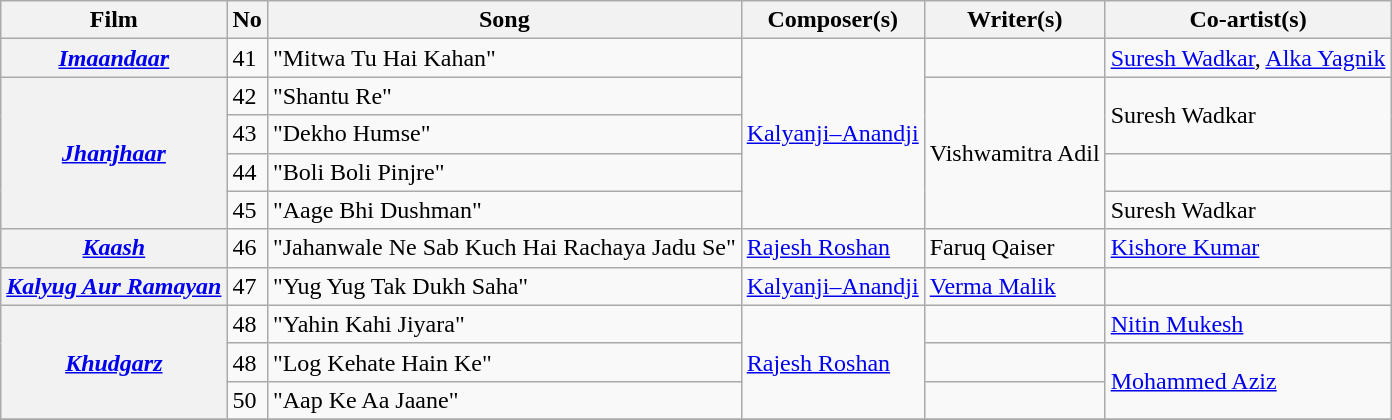<table class="wikitable">
<tr>
<th>Film</th>
<th><strong>No</strong></th>
<th>Song</th>
<th>Composer(s)</th>
<th>Writer(s)</th>
<th>Co-artist(s)</th>
</tr>
<tr>
<th><em><a href='#'>Imaandaar</a></em></th>
<td>41</td>
<td>"Mitwa Tu Hai Kahan"</td>
<td rowspan="5"><a href='#'>Kalyanji–Anandji</a></td>
<td></td>
<td><a href='#'>Suresh Wadkar</a>, <a href='#'>Alka Yagnik</a></td>
</tr>
<tr>
<th rowspan="4"><em><a href='#'>Jhanjhaar</a></em></th>
<td>42</td>
<td>"Shantu Re"</td>
<td rowspan="4">Vishwamitra Adil</td>
<td rowspan="2">Suresh Wadkar</td>
</tr>
<tr>
<td>43</td>
<td>"Dekho Humse"</td>
</tr>
<tr>
<td>44</td>
<td>"Boli Boli Pinjre"</td>
<td></td>
</tr>
<tr>
<td>45</td>
<td>"Aage Bhi Dushman"</td>
<td>Suresh Wadkar</td>
</tr>
<tr>
<th><em><a href='#'>Kaash</a></em></th>
<td>46</td>
<td>"Jahanwale Ne Sab Kuch Hai Rachaya Jadu Se"</td>
<td><a href='#'>Rajesh Roshan</a></td>
<td>Faruq Qaiser</td>
<td><a href='#'>Kishore Kumar</a></td>
</tr>
<tr>
<th><em><a href='#'>Kalyug Aur Ramayan</a></em></th>
<td>47</td>
<td>"Yug Yug Tak Dukh Saha"</td>
<td><a href='#'>Kalyanji–Anandji</a></td>
<td><a href='#'>Verma Malik</a></td>
<td></td>
</tr>
<tr>
<th rowspan="3"><em><a href='#'>Khudgarz</a></em></th>
<td>48</td>
<td>"Yahin Kahi Jiyara"</td>
<td rowspan="3"><a href='#'>Rajesh Roshan</a></td>
<td></td>
<td><a href='#'>Nitin Mukesh</a></td>
</tr>
<tr>
<td>48</td>
<td>"Log Kehate Hain Ke"</td>
<td></td>
<td rowspan="2"><a href='#'>Mohammed Aziz</a></td>
</tr>
<tr>
<td>50</td>
<td>"Aap Ke Aa Jaane"</td>
<td></td>
</tr>
<tr>
</tr>
</table>
